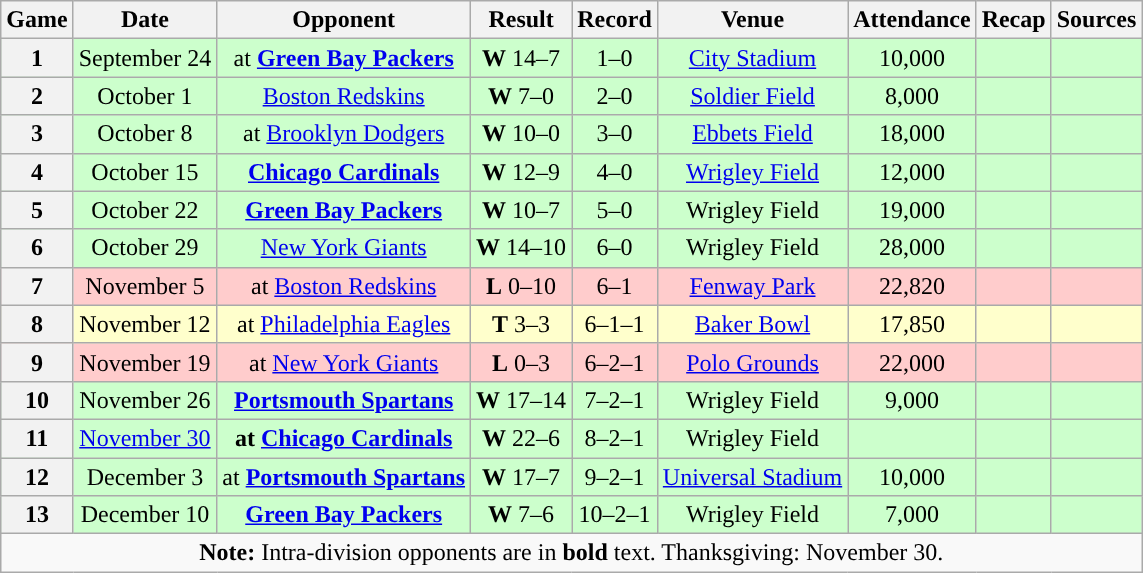<table class="wikitable" style="text-align:center">
<tr>
<th>Game</th>
<th>Date</th>
<th>Opponent</th>
<th>Result</th>
<th>Record</th>
<th>Venue</th>
<th>Attendance</th>
<th>Recap</th>
<th>Sources</th>
</tr>
<tr style="background: #cfc;">
<th>1</th>
<td>September 24</td>
<td>at <strong><a href='#'>Green Bay Packers</a></strong></td>
<td><strong>W</strong> 14–7</td>
<td>1–0</td>
<td><a href='#'>City Stadium</a></td>
<td>10,000</td>
<td></td>
<td></td>
</tr>
<tr style="background: #cfc;">
<th>2</th>
<td>October 1</td>
<td><a href='#'>Boston Redskins</a></td>
<td><strong>W</strong> 7–0</td>
<td>2–0</td>
<td><a href='#'>Soldier Field</a></td>
<td>8,000</td>
<td></td>
<td></td>
</tr>
<tr style="background: #cfc;">
<th>3</th>
<td>October 8</td>
<td>at <a href='#'>Brooklyn Dodgers</a></td>
<td><strong>W</strong> 10–0</td>
<td>3–0</td>
<td><a href='#'>Ebbets Field</a></td>
<td>18,000</td>
<td></td>
<td></td>
</tr>
<tr style="background: #cfc;">
<th>4</th>
<td>October 15</td>
<td><strong><a href='#'>Chicago Cardinals</a></strong></td>
<td><strong>W</strong> 12–9</td>
<td>4–0</td>
<td><a href='#'>Wrigley Field</a></td>
<td>12,000</td>
<td></td>
<td></td>
</tr>
<tr style="background: #cfc;">
<th>5</th>
<td>October 22</td>
<td><strong><a href='#'>Green Bay Packers</a></strong></td>
<td><strong>W</strong> 10–7</td>
<td>5–0</td>
<td>Wrigley Field</td>
<td>19,000</td>
<td></td>
<td></td>
</tr>
<tr style="background: #cfc;">
<th>6</th>
<td>October 29</td>
<td><a href='#'>New York Giants</a></td>
<td><strong>W</strong> 14–10</td>
<td>6–0</td>
<td>Wrigley Field</td>
<td>28,000</td>
<td></td>
<td></td>
</tr>
<tr style="background: #fcc;">
<th>7</th>
<td>November 5</td>
<td>at <a href='#'>Boston Redskins</a></td>
<td><strong>L</strong> 0–10</td>
<td>6–1</td>
<td><a href='#'>Fenway Park</a></td>
<td>22,820</td>
<td></td>
<td></td>
</tr>
<tr style="background: #ffc;">
<th>8</th>
<td>November 12</td>
<td>at <a href='#'>Philadelphia Eagles</a></td>
<td><strong>T</strong> 3–3</td>
<td>6–1–1</td>
<td><a href='#'>Baker Bowl</a></td>
<td>17,850</td>
<td></td>
<td></td>
</tr>
<tr style="background: #fcc;">
<th>9</th>
<td>November 19</td>
<td>at <a href='#'>New York Giants</a></td>
<td><strong>L</strong> 0–3</td>
<td>6–2–1</td>
<td><a href='#'>Polo Grounds</a></td>
<td>22,000</td>
<td></td>
<td></td>
</tr>
<tr style="background: #cfc;">
<th>10</th>
<td>November 26</td>
<td><strong><a href='#'>Portsmouth Spartans</a></strong></td>
<td><strong>W</strong> 17–14</td>
<td>7–2–1</td>
<td>Wrigley Field</td>
<td>9,000</td>
<td></td>
<td></td>
</tr>
<tr style="background: #cfc;">
<th>11</th>
<td><a href='#'>November 30</a></td>
<td><strong>at <a href='#'>Chicago Cardinals</a></strong></td>
<td><strong>W</strong> 22–6</td>
<td>8–2–1</td>
<td>Wrigley Field</td>
<td></td>
<td></td>
<td></td>
</tr>
<tr style="background: #cfc;">
<th>12</th>
<td>December 3</td>
<td>at <strong><a href='#'>Portsmouth Spartans</a></strong></td>
<td><strong>W</strong> 17–7</td>
<td>9–2–1</td>
<td><a href='#'>Universal Stadium</a></td>
<td>10,000</td>
<td></td>
<td></td>
</tr>
<tr style="background: #cfc;">
<th>13</th>
<td>December 10</td>
<td><strong><a href='#'>Green Bay Packers</a></strong></td>
<td><strong>W</strong> 7–6</td>
<td>10–2–1</td>
<td>Wrigley Field</td>
<td>7,000</td>
<td></td>
<td></td>
</tr>
<tr>
<td colspan="10"><strong>Note:</strong> Intra-division opponents are in <strong>bold</strong> text. Thanksgiving: November 30.</td>
</tr>
</table>
